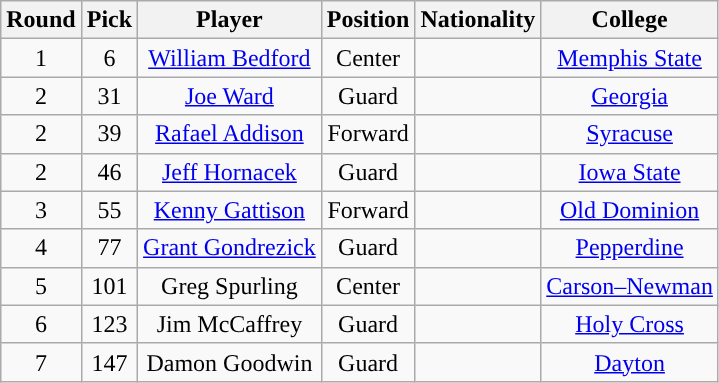<table class="wikitable sortable sortable">
<tr>
<th>Round</th>
<th>Pick</th>
<th>Player</th>
<th>Position</th>
<th>Nationality</th>
<th>College</th>
</tr>
<tr style="text-align: center">
<td>1</td>
<td>6</td>
<td><a href='#'>William Bedford</a></td>
<td>Center</td>
<td></td>
<td><a href='#'>Memphis State</a></td>
</tr>
<tr style="text-align: center">
<td>2</td>
<td>31</td>
<td><a href='#'>Joe Ward</a></td>
<td>Guard</td>
<td></td>
<td><a href='#'>Georgia</a></td>
</tr>
<tr style="text-align: center">
<td>2</td>
<td>39</td>
<td><a href='#'>Rafael Addison</a></td>
<td>Forward</td>
<td></td>
<td><a href='#'>Syracuse</a></td>
</tr>
<tr style="text-align: center">
<td>2</td>
<td>46</td>
<td><a href='#'>Jeff Hornacek</a></td>
<td>Guard</td>
<td></td>
<td><a href='#'>Iowa State</a></td>
</tr>
<tr style="text-align: center">
<td>3</td>
<td>55</td>
<td><a href='#'>Kenny Gattison</a></td>
<td>Forward</td>
<td></td>
<td><a href='#'>Old Dominion</a></td>
</tr>
<tr style="text-align: center">
<td>4</td>
<td>77</td>
<td><a href='#'>Grant Gondrezick</a></td>
<td>Guard</td>
<td></td>
<td><a href='#'>Pepperdine</a></td>
</tr>
<tr style="text-align: center">
<td>5</td>
<td>101</td>
<td>Greg Spurling</td>
<td>Center</td>
<td></td>
<td><a href='#'>Carson–Newman</a></td>
</tr>
<tr style="text-align: center">
<td>6</td>
<td>123</td>
<td>Jim McCaffrey</td>
<td>Guard</td>
<td></td>
<td><a href='#'>Holy Cross</a></td>
</tr>
<tr style="text-align: center">
<td>7</td>
<td>147</td>
<td>Damon Goodwin</td>
<td>Guard</td>
<td></td>
<td><a href='#'>Dayton</a></td>
</tr>
</table>
